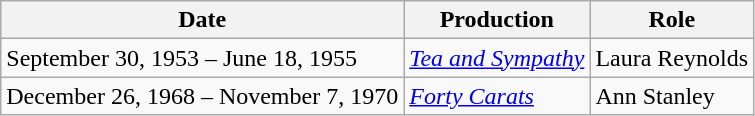<table class="wikitable sortable">
<tr>
<th>Date</th>
<th>Production</th>
<th>Role</th>
</tr>
<tr>
<td>September 30, 1953 – June 18, 1955</td>
<td><em><a href='#'>Tea and Sympathy</a></em></td>
<td>Laura Reynolds</td>
</tr>
<tr>
<td>December 26, 1968 – November 7, 1970</td>
<td><em><a href='#'>Forty Carats</a></em></td>
<td>Ann Stanley</td>
</tr>
</table>
